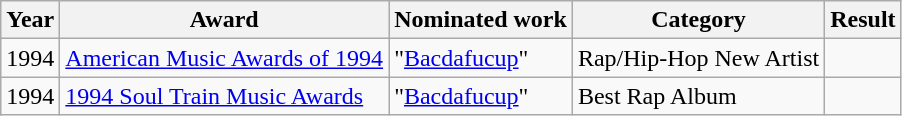<table class="wikitable">
<tr>
<th>Year</th>
<th>Award</th>
<th>Nominated work</th>
<th>Category</th>
<th>Result</th>
</tr>
<tr>
<td align=center>1994</td>
<td><a href='#'>American Music Awards of 1994</a></td>
<td>"<a href='#'>Bacdafucup</a>"</td>
<td>Rap/Hip-Hop New Artist</td>
<td></td>
</tr>
<tr>
<td align=center>1994</td>
<td><a href='#'>1994 Soul Train Music Awards</a></td>
<td>"<a href='#'>Bacdafucup</a>"</td>
<td>Best Rap Album</td>
<td></td>
</tr>
</table>
